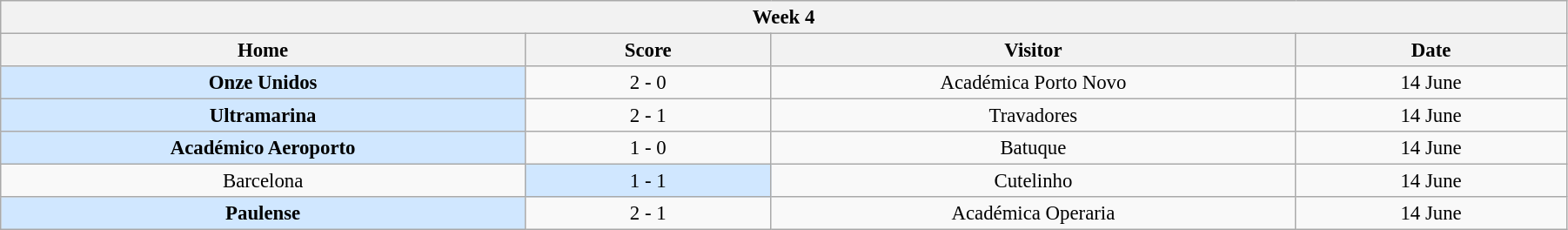<table class="wikitable" style="font-size:95%; text-align: center; width: 95%;">
<tr>
<th colspan="12" style="with: 100%;" align=center>Week 4</th>
</tr>
<tr>
<th width="200">Home</th>
<th width="90">Score</th>
<th width="200">Visitor</th>
<th width="100">Date</th>
</tr>
<tr align=center>
<td bgcolor=#D0E7FF><strong>Onze Unidos</strong></td>
<td>2 - 0</td>
<td>Académica Porto Novo</td>
<td>14 June</td>
</tr>
<tr align=center>
<td bgcolor=#D0E7FF><strong>Ultramarina</strong></td>
<td>2 - 1</td>
<td>Travadores</td>
<td>14 June</td>
</tr>
<tr align=center>
<td bgcolor=#D0E7FF><strong>Académico Aeroporto</strong></td>
<td>1 - 0</td>
<td>Batuque</td>
<td>14 June</td>
</tr>
<tr align=center>
<td>Barcelona</td>
<td bgcolor=#D0E7FF>1 - 1</td>
<td>Cutelinho</td>
<td>14 June</td>
</tr>
<tr align=center>
<td bgcolor=#D0E7FF><strong>Paulense</strong></td>
<td>2 - 1</td>
<td>Académica Operaria</td>
<td>14 June</td>
</tr>
</table>
